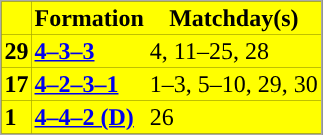<table class="toccolours" border="0" cellpadding="2" cellspacing="0" align="center" style="margin: 0.5em 0 1em 1em; background: #000000; border: 1px #aaaaaa solid;">
<tr bgcolor=#FFFF00>
<th></th>
<th>Formation</th>
<th>Matchday(s)</th>
</tr>
<tr bgcolor=#FFFF00>
<td><strong>29</strong></td>
<td><a href='#'><span><strong>4–3–3</strong></span></a></td>
<td>4, 11–25, 28</td>
</tr>
<tr bgcolor=#FFFF00>
<td><strong>17</strong></td>
<td><a href='#'><span><strong>4–2–3–1</strong></span></a></td>
<td>1–3, 5–10, 29, 30</td>
</tr>
<tr bgcolor=#FFFF00>
<td><strong>1</strong></td>
<td><a href='#'><span><strong>4–4–2 (D)</strong></span></a></td>
<td>26</td>
</tr>
</table>
